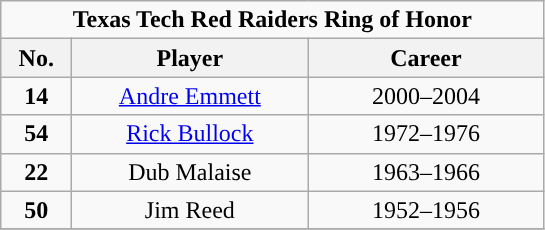<table class="wikitable sortable" style="text-align:center">
<tr>
<td colspan="5"><strong>Texas Tech Red Raiders Ring of Honor</strong></td>
</tr>
<tr>
<th width=40px>No.</th>
<th width=150px>Player</th>
<th width=150px>Career</th>
</tr>
<tr>
<td><strong>14</strong></td>
<td><a href='#'>Andre Emmett</a></td>
<td>2000–2004</td>
</tr>
<tr>
<td><strong>54</strong></td>
<td><a href='#'>Rick Bullock</a></td>
<td>1972–1976</td>
</tr>
<tr>
<td><strong>22</strong></td>
<td>Dub Malaise</td>
<td>1963–1966</td>
</tr>
<tr>
<td><strong>50</strong></td>
<td>Jim Reed</td>
<td>1952–1956</td>
</tr>
<tr>
</tr>
</table>
